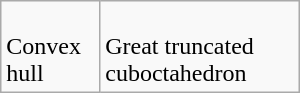<table class=wikitable width=200>
<tr>
<td><br>Convex hull</td>
<td><br>Great truncated cuboctahedron</td>
</tr>
</table>
